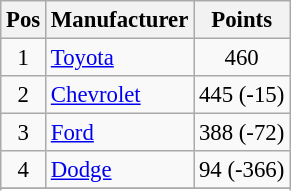<table class="wikitable" style="font-size: 95%;">
<tr>
<th>Pos</th>
<th>Manufacturer</th>
<th>Points</th>
</tr>
<tr>
<td style="text-align:center;">1</td>
<td><a href='#'>Toyota</a></td>
<td style="text-align:center;">460</td>
</tr>
<tr>
<td style="text-align:center;">2</td>
<td><a href='#'>Chevrolet</a></td>
<td style="text-align:center;">445 (-15)</td>
</tr>
<tr>
<td style="text-align:center;">3</td>
<td><a href='#'>Ford</a></td>
<td style="text-align:center;">388 (-72)</td>
</tr>
<tr>
<td style="text-align:center;">4</td>
<td><a href='#'>Dodge</a></td>
<td style="text-align:center;">94 (-366)</td>
</tr>
<tr>
</tr>
<tr class="sortbottom">
</tr>
</table>
